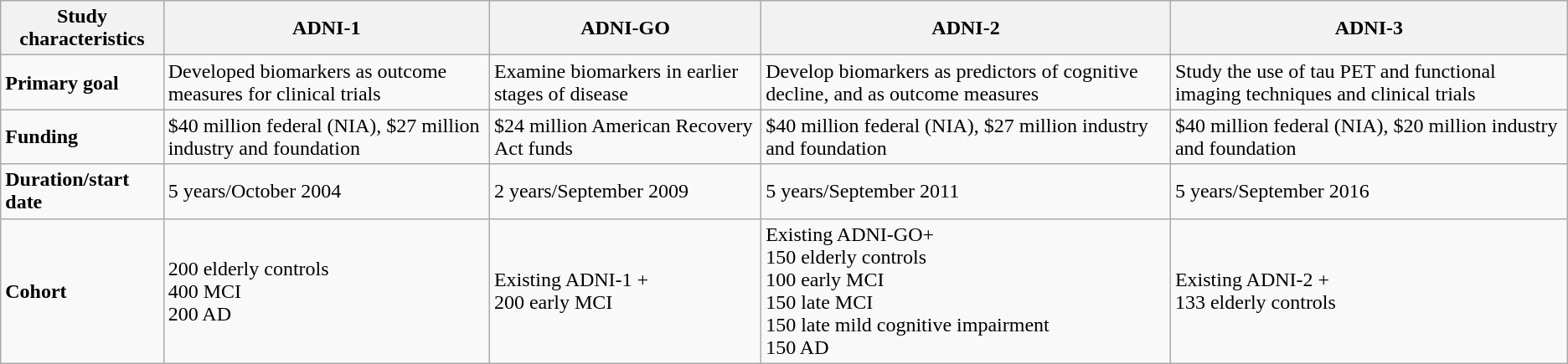<table class="wikitable">
<tr>
<th>Study characteristics</th>
<th>ADNI-1</th>
<th>ADNI-GO</th>
<th>ADNI-2</th>
<th>ADNI-3</th>
</tr>
<tr>
<td><strong>Primary goal</strong></td>
<td>Developed biomarkers as outcome measures for clinical trials</td>
<td>Examine biomarkers in earlier stages of disease</td>
<td>Develop biomarkers as predictors of cognitive decline, and as outcome measures</td>
<td>Study the use of tau PET and functional imaging techniques and clinical trials</td>
</tr>
<tr>
<td><strong>Funding</strong></td>
<td>$40 million federal (NIA), $27 million industry and foundation</td>
<td>$24 million American Recovery Act funds</td>
<td>$40 million federal (NIA), $27 million industry and foundation</td>
<td>$40 million federal (NIA), $20 million industry and foundation</td>
</tr>
<tr>
<td><strong>Duration/start date</strong></td>
<td>5 years/October 2004</td>
<td>2 years/September 2009</td>
<td>5 years/September 2011</td>
<td>5 years/September 2016</td>
</tr>
<tr>
<td><strong>Cohort</strong></td>
<td>200 elderly controls<br>400 MCI<br>200 AD</td>
<td>Existing ADNI-1 +<br>200 early MCI</td>
<td>Existing ADNI-GO+<br>150 elderly controls<br>100 early MCI<br>150 late MCI<br>150 late mild cognitive impairment<br>150 AD</td>
<td>Existing ADNI-2 +<br>133 elderly controls</td>
</tr>
</table>
